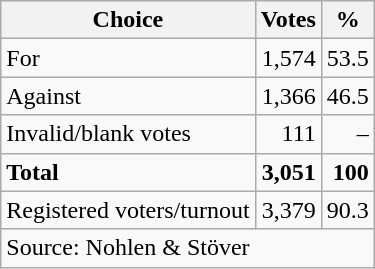<table class=wikitable style=text-align:right>
<tr>
<th>Choice</th>
<th>Votes</th>
<th>%</th>
</tr>
<tr>
<td align=left>For</td>
<td>1,574</td>
<td>53.5</td>
</tr>
<tr>
<td align=left>Against</td>
<td>1,366</td>
<td>46.5</td>
</tr>
<tr>
<td align=left>Invalid/blank votes</td>
<td>111</td>
<td>–</td>
</tr>
<tr>
<td align=left><strong>Total</strong></td>
<td><strong>3,051</strong></td>
<td><strong>100</strong></td>
</tr>
<tr>
<td align=left>Registered voters/turnout</td>
<td>3,379</td>
<td>90.3</td>
</tr>
<tr>
<td align=left colspan=3>Source: Nohlen & Stöver</td>
</tr>
</table>
